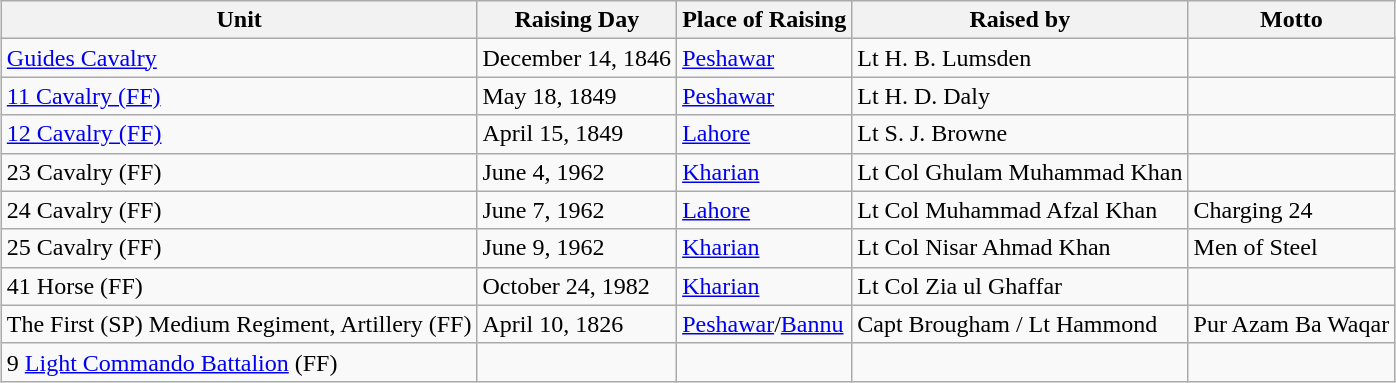<table class="wikitable" style="margin:1em auto;">
<tr>
<th>Unit</th>
<th>Raising Day</th>
<th>Place of Raising</th>
<th>Raised by</th>
<th>Motto</th>
</tr>
<tr>
<td><a href='#'>Guides Cavalry</a></td>
<td>December 14, 1846</td>
<td><a href='#'>Peshawar</a></td>
<td>Lt H. B. Lumsden</td>
<td></td>
</tr>
<tr>
<td><a href='#'>11 Cavalry (FF)</a></td>
<td>May 18, 1849</td>
<td><a href='#'>Peshawar</a></td>
<td>Lt H. D. Daly</td>
<td></td>
</tr>
<tr>
<td><a href='#'>12 Cavalry (FF)</a></td>
<td>April 15, 1849</td>
<td><a href='#'>Lahore</a></td>
<td>Lt S. J. Browne</td>
<td></td>
</tr>
<tr>
<td>23 Cavalry (FF)</td>
<td>June 4, 1962</td>
<td><a href='#'>Kharian</a></td>
<td>Lt Col Ghulam Muhammad Khan</td>
<td></td>
</tr>
<tr>
<td>24 Cavalry (FF)</td>
<td>June 7, 1962</td>
<td><a href='#'>Lahore</a></td>
<td>Lt Col Muhammad Afzal Khan</td>
<td>Charging 24</td>
</tr>
<tr>
<td>25 Cavalry (FF)</td>
<td>June 9, 1962</td>
<td><a href='#'>Kharian</a></td>
<td>Lt Col Nisar Ahmad Khan</td>
<td>Men of Steel</td>
</tr>
<tr>
<td>41 Horse (FF)</td>
<td>October 24, 1982</td>
<td><a href='#'>Kharian</a></td>
<td>Lt Col Zia ul Ghaffar</td>
<td></td>
</tr>
<tr>
<td>The First (SP) Medium Regiment, Artillery (FF)</td>
<td>April 10, 1826</td>
<td><a href='#'>Peshawar</a>/<a href='#'>Bannu</a></td>
<td>Capt Brougham / Lt Hammond</td>
<td>Pur Azam Ba Waqar</td>
</tr>
<tr>
<td>9 <a href='#'>Light Commando Battalion</a> (FF)</td>
<td></td>
<td></td>
<td></td>
<td></td>
</tr>
</table>
